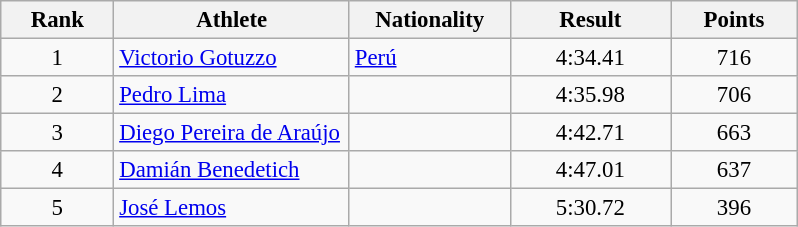<table class="wikitable"  style="width:35em; font-size:95%; text-align:center;">
<tr>
<th>Rank</th>
<th style="width:150px;">Athlete</th>
<th width=100>Nationality</th>
<th width=100>Result</th>
<th>Points</th>
</tr>
<tr>
<td>1</td>
<td align=left><a href='#'>Victorio Gotuzzo</a></td>
<td align=left> <a href='#'>Perú</a></td>
<td>4:34.41</td>
<td>716</td>
</tr>
<tr>
<td>2</td>
<td align=left><a href='#'>Pedro Lima</a></td>
<td align=left></td>
<td>4:35.98</td>
<td>706</td>
</tr>
<tr>
<td>3</td>
<td align=left><a href='#'>Diego Pereira de Araújo</a></td>
<td align=left></td>
<td>4:42.71</td>
<td>663</td>
</tr>
<tr>
<td>4</td>
<td align=left><a href='#'>Damián Benedetich</a></td>
<td align=left></td>
<td>4:47.01</td>
<td>637</td>
</tr>
<tr>
<td>5</td>
<td align=left><a href='#'>José Lemos</a></td>
<td align=left></td>
<td>5:30.72</td>
<td>396</td>
</tr>
</table>
